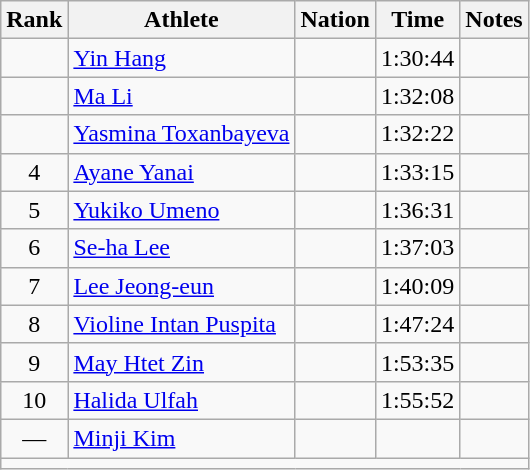<table class="wikitable sortable" style="text-align:center;">
<tr>
<th scope="col" style="width: 10px;">Rank</th>
<th scope="col">Athlete</th>
<th scope="col">Nation</th>
<th scope="col">Time</th>
<th scope="col">Notes</th>
</tr>
<tr>
<td></td>
<td align=left><a href='#'>Yin Hang</a></td>
<td align=left></td>
<td>1:30:44</td>
<td></td>
</tr>
<tr>
<td></td>
<td align=left><a href='#'>Ma Li</a></td>
<td align=left></td>
<td>1:32:08</td>
<td></td>
</tr>
<tr>
<td></td>
<td align=left><a href='#'>Yasmina Toxanbayeva</a></td>
<td align=left></td>
<td>1:32:22</td>
<td></td>
</tr>
<tr>
<td>4</td>
<td align=left><a href='#'>Ayane Yanai</a></td>
<td align=left></td>
<td>1:33:15</td>
<td></td>
</tr>
<tr>
<td>5</td>
<td align=left><a href='#'>Yukiko Umeno</a></td>
<td align=left></td>
<td>1:36:31</td>
<td></td>
</tr>
<tr>
<td>6</td>
<td align=left><a href='#'>Se-ha Lee</a></td>
<td align=left></td>
<td>1:37:03</td>
<td></td>
</tr>
<tr>
<td>7</td>
<td align=left><a href='#'>Lee Jeong-eun</a></td>
<td align=left></td>
<td>1:40:09</td>
<td></td>
</tr>
<tr>
<td>8</td>
<td align=left><a href='#'>Violine Intan Puspita</a></td>
<td align=left></td>
<td>1:47:24</td>
<td></td>
</tr>
<tr>
<td>9</td>
<td align=left><a href='#'>May Htet Zin</a></td>
<td align=left></td>
<td>1:53:35</td>
<td></td>
</tr>
<tr>
<td>10</td>
<td align=left><a href='#'>Halida Ulfah</a></td>
<td align=left></td>
<td>1:55:52</td>
<td></td>
</tr>
<tr>
<td>—</td>
<td align=left><a href='#'>Minji Kim</a></td>
<td align=left></td>
<td></td>
<td></td>
</tr>
<tr class="sortbottom">
<td colspan="5"></td>
</tr>
</table>
